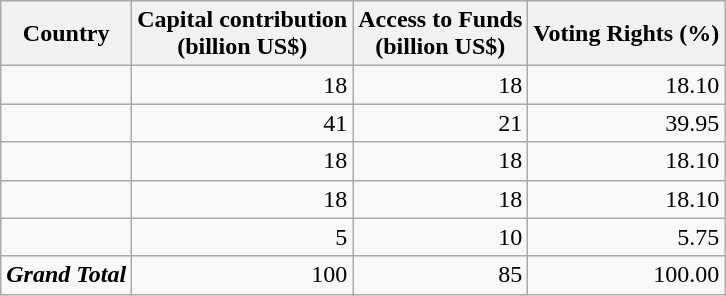<table class="wikitable sortable" style="text-align: right">
<tr>
<th>Country</th>
<th>Capital contribution<br>(billion US$)</th>
<th>Access to Funds<br>(billion US$)</th>
<th>Voting Rights (%)</th>
</tr>
<tr>
<td align=left><strong></strong></td>
<td>18</td>
<td>18</td>
<td>18.10</td>
</tr>
<tr>
<td align=left><strong></strong></td>
<td>41</td>
<td>21</td>
<td>39.95</td>
</tr>
<tr>
<td align=left><strong></strong></td>
<td>18</td>
<td>18</td>
<td>18.10</td>
</tr>
<tr>
<td align=left><strong></strong></td>
<td>18</td>
<td>18</td>
<td>18.10</td>
</tr>
<tr>
<td align=left><strong></strong></td>
<td>5</td>
<td>10</td>
<td>5.75</td>
</tr>
<tr class="sortbottom">
<td align=left><strong><em>Grand Total</em></strong></td>
<td>100</td>
<td>85</td>
<td>100.00</td>
</tr>
</table>
